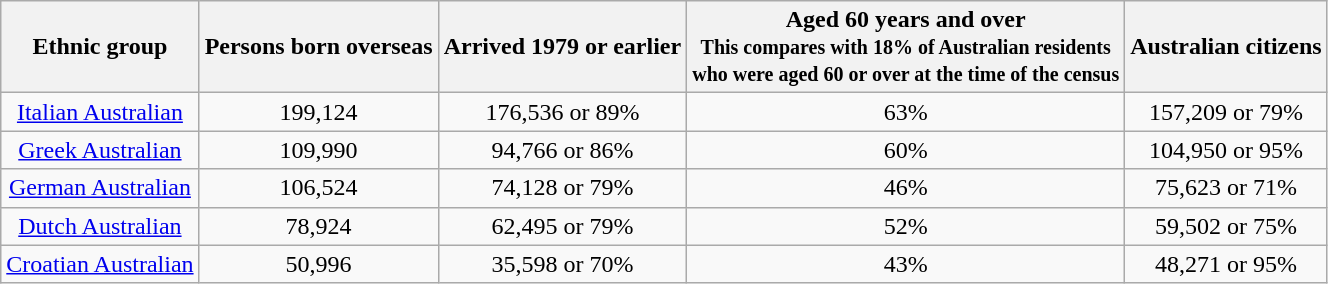<table class="wikitable" style="text-align:center">
<tr>
<th>Ethnic group</th>
<th>Persons born overseas</th>
<th>Arrived 1979 or earlier</th>
<th>Aged 60 years and over<br><small>This compares with 18% of Australian residents<br>who were aged 60 or over at the time of the census</small></th>
<th>Australian citizens</th>
</tr>
<tr>
<td><a href='#'>Italian Australian</a></td>
<td>199,124</td>
<td>176,536 or 89%</td>
<td>63%</td>
<td>157,209 or 79%</td>
</tr>
<tr>
<td><a href='#'>Greek Australian</a></td>
<td>109,990</td>
<td>94,766 or 86%</td>
<td>60%</td>
<td>104,950 or 95%</td>
</tr>
<tr>
<td><a href='#'>German Australian</a></td>
<td>106,524</td>
<td>74,128 or 79%</td>
<td>46%</td>
<td>75,623 or 71%</td>
</tr>
<tr>
<td><a href='#'>Dutch Australian</a></td>
<td>78,924</td>
<td>62,495 or 79%</td>
<td>52%</td>
<td>59,502 or 75%</td>
</tr>
<tr>
<td><a href='#'>Croatian Australian</a></td>
<td>50,996</td>
<td>35,598 or 70%</td>
<td>43%</td>
<td>48,271 or 95%</td>
</tr>
</table>
